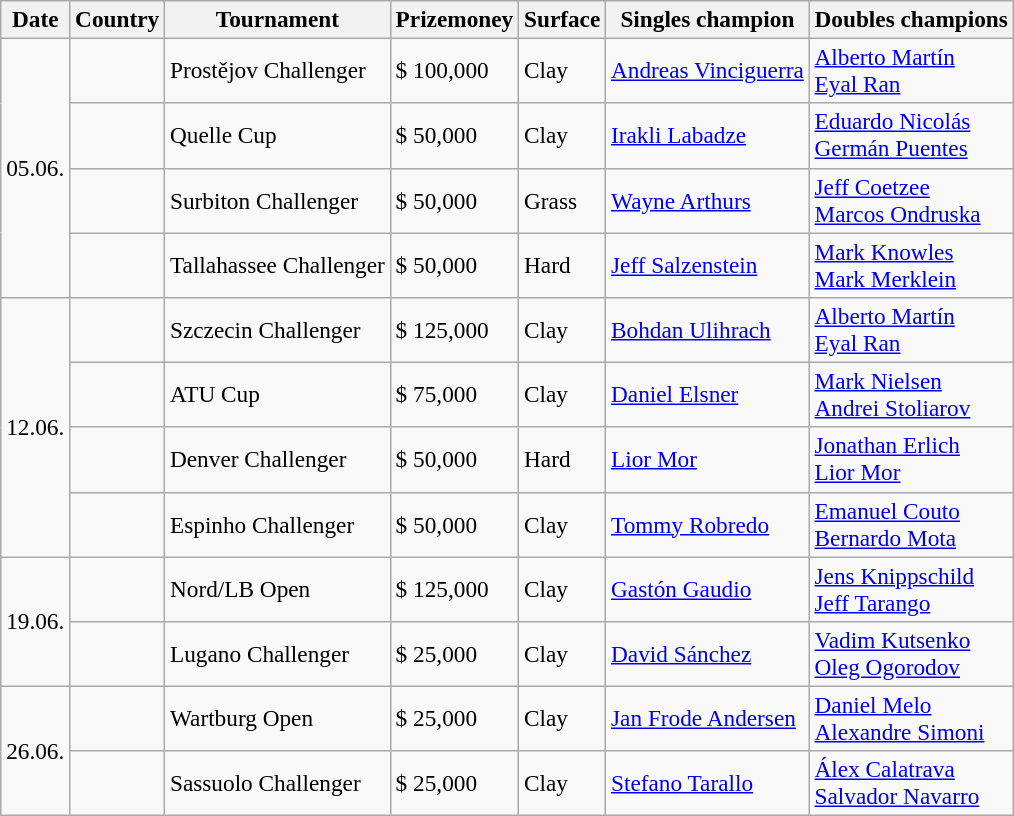<table class="sortable wikitable" style=font-size:97%>
<tr>
<th>Date</th>
<th>Country</th>
<th>Tournament</th>
<th>Prizemoney</th>
<th>Surface</th>
<th>Singles champion</th>
<th>Doubles champions</th>
</tr>
<tr>
<td rowspan="4">05.06.</td>
<td></td>
<td>Prostějov Challenger</td>
<td>$ 100,000</td>
<td>Clay</td>
<td> <a href='#'>Andreas Vinciguerra</a></td>
<td> <a href='#'>Alberto Martín</a> <br>  <a href='#'>Eyal Ran</a></td>
</tr>
<tr>
<td></td>
<td>Quelle Cup</td>
<td>$ 50,000</td>
<td>Clay</td>
<td> <a href='#'>Irakli Labadze</a></td>
<td> <a href='#'>Eduardo Nicolás</a><br> <a href='#'>Germán Puentes</a></td>
</tr>
<tr>
<td></td>
<td>Surbiton Challenger</td>
<td>$ 50,000</td>
<td>Grass</td>
<td> <a href='#'>Wayne Arthurs</a></td>
<td> <a href='#'>Jeff Coetzee</a> <br>  <a href='#'>Marcos Ondruska</a></td>
</tr>
<tr>
<td></td>
<td>Tallahassee Challenger</td>
<td>$ 50,000</td>
<td>Hard</td>
<td> <a href='#'>Jeff Salzenstein</a></td>
<td> <a href='#'>Mark Knowles</a> <br>  <a href='#'>Mark Merklein</a></td>
</tr>
<tr>
<td rowspan="4">12.06.</td>
<td></td>
<td>Szczecin Challenger</td>
<td>$ 125,000</td>
<td>Clay</td>
<td> <a href='#'>Bohdan Ulihrach</a></td>
<td> <a href='#'>Alberto Martín</a><br> <a href='#'>Eyal Ran</a></td>
</tr>
<tr>
<td></td>
<td>ATU Cup</td>
<td>$ 75,000</td>
<td>Clay</td>
<td> <a href='#'>Daniel Elsner</a></td>
<td> <a href='#'>Mark Nielsen</a><br> <a href='#'>Andrei Stoliarov</a></td>
</tr>
<tr>
<td></td>
<td>Denver Challenger</td>
<td>$ 50,000</td>
<td>Hard</td>
<td> <a href='#'>Lior Mor</a></td>
<td> <a href='#'>Jonathan Erlich</a><br> <a href='#'>Lior Mor</a></td>
</tr>
<tr>
<td></td>
<td>Espinho Challenger</td>
<td>$ 50,000</td>
<td>Clay</td>
<td> <a href='#'>Tommy Robredo</a></td>
<td> <a href='#'>Emanuel Couto</a><br> <a href='#'>Bernardo Mota</a></td>
</tr>
<tr>
<td rowspan="2">19.06.</td>
<td></td>
<td>Nord/LB Open</td>
<td>$ 125,000</td>
<td>Clay</td>
<td> <a href='#'>Gastón Gaudio</a></td>
<td> <a href='#'>Jens Knippschild</a><br> <a href='#'>Jeff Tarango</a></td>
</tr>
<tr>
<td></td>
<td>Lugano Challenger</td>
<td>$ 25,000</td>
<td>Clay</td>
<td> <a href='#'>David Sánchez</a></td>
<td> <a href='#'>Vadim Kutsenko</a> <br> <a href='#'>Oleg Ogorodov</a></td>
</tr>
<tr>
<td rowspan="2">26.06.</td>
<td></td>
<td>Wartburg Open</td>
<td>$ 25,000</td>
<td>Clay</td>
<td> <a href='#'>Jan Frode Andersen</a></td>
<td> <a href='#'>Daniel Melo</a><br> <a href='#'>Alexandre Simoni</a></td>
</tr>
<tr>
<td></td>
<td>Sassuolo Challenger</td>
<td>$ 25,000</td>
<td>Clay</td>
<td> <a href='#'>Stefano Tarallo</a></td>
<td> <a href='#'>Álex Calatrava</a><br> <a href='#'>Salvador Navarro</a></td>
</tr>
</table>
